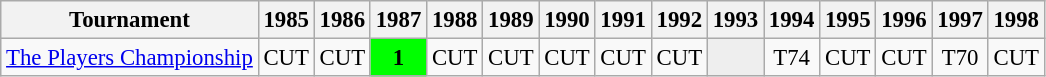<table class="wikitable" style="font-size:95%;text-align:center;">
<tr>
<th>Tournament</th>
<th>1985</th>
<th>1986</th>
<th>1987</th>
<th>1988</th>
<th>1989</th>
<th>1990</th>
<th>1991</th>
<th>1992</th>
<th>1993</th>
<th>1994</th>
<th>1995</th>
<th>1996</th>
<th>1997</th>
<th>1998</th>
</tr>
<tr>
<td align=left><a href='#'>The Players Championship</a></td>
<td>CUT</td>
<td>CUT</td>
<td style="background:lime;"><strong>1</strong></td>
<td>CUT</td>
<td>CUT</td>
<td>CUT</td>
<td>CUT</td>
<td>CUT</td>
<td style="background:#eeeeee;"></td>
<td>T74</td>
<td>CUT</td>
<td>CUT</td>
<td>T70</td>
<td>CUT</td>
</tr>
</table>
